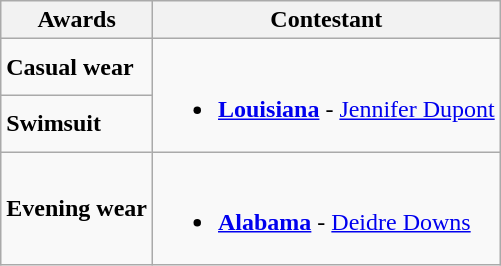<table class="wikitable">
<tr>
<th>Awards</th>
<th>Contestant</th>
</tr>
<tr>
<td><strong>Casual wear</strong></td>
<td rowspan=2><br><ul><li> <strong><a href='#'>Louisiana</a></strong> - <a href='#'>Jennifer Dupont</a></li></ul></td>
</tr>
<tr>
<td><strong>Swimsuit</strong></td>
</tr>
<tr>
<td><strong>Evening wear</strong></td>
<td><br><ul><li> <strong><a href='#'>Alabama</a></strong> - <a href='#'>Deidre Downs</a></li></ul></td>
</tr>
</table>
